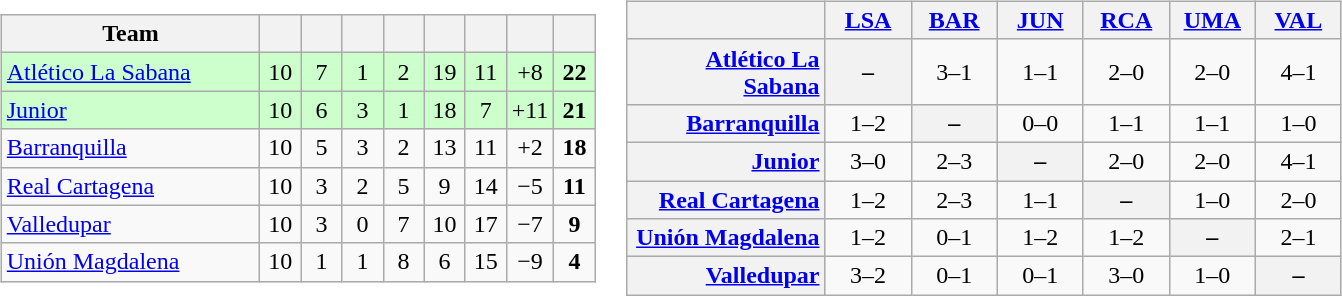<table>
<tr>
<td><br><table class="wikitable" style="text-align: center;">
<tr>
<th width=165>Team</th>
<th width=20></th>
<th width=20></th>
<th width=20></th>
<th width=20></th>
<th width=20></th>
<th width=20></th>
<th width=20></th>
<th width=20></th>
</tr>
<tr align=center bgcolor=CCFFCC>
<td align=left><a href='#'>Atlético La Sabana</a></td>
<td>10</td>
<td>7</td>
<td>1</td>
<td>2</td>
<td>19</td>
<td>11</td>
<td>+8</td>
<td><strong>22</strong></td>
</tr>
<tr align=center bgcolor=CCFFCC>
<td align=left><a href='#'>Junior</a></td>
<td>10</td>
<td>6</td>
<td>3</td>
<td>1</td>
<td>18</td>
<td>7</td>
<td>+11</td>
<td><strong>21</strong></td>
</tr>
<tr align=center>
<td align=left><a href='#'>Barranquilla</a></td>
<td>10</td>
<td>5</td>
<td>3</td>
<td>2</td>
<td>13</td>
<td>11</td>
<td>+2</td>
<td><strong>18</strong></td>
</tr>
<tr align=center>
<td align=left><a href='#'>Real Cartagena</a></td>
<td>10</td>
<td>3</td>
<td>2</td>
<td>5</td>
<td>9</td>
<td>14</td>
<td>−5</td>
<td><strong>11</strong></td>
</tr>
<tr align=center>
<td align=left><a href='#'>Valledupar</a></td>
<td>10</td>
<td>3</td>
<td>0</td>
<td>7</td>
<td>10</td>
<td>17</td>
<td>−7</td>
<td><strong>9</strong></td>
</tr>
<tr align=center>
<td align=left><a href='#'>Unión Magdalena</a></td>
<td>10</td>
<td>1</td>
<td>1</td>
<td>8</td>
<td>6</td>
<td>15</td>
<td>−9</td>
<td><strong>4</strong></td>
</tr>
</table>
</td>
<td><br><table class="wikitable" style="text-align:center">
<tr>
<th width="125"> </th>
<th width="50"><a href='#'>LSA</a></th>
<th width="50"><a href='#'>BAR</a></th>
<th width="50"><a href='#'>JUN</a></th>
<th width="50"><a href='#'>RCA</a></th>
<th width="50"><a href='#'>UMA</a></th>
<th width="50"><a href='#'>VAL</a></th>
</tr>
<tr>
<th style="text-align:right;"><a href='#'>Atlético La Sabana</a></th>
<th>–</th>
<td>3–1</td>
<td>1–1</td>
<td>2–0</td>
<td>2–0</td>
<td>4–1</td>
</tr>
<tr>
<th style="text-align:right;"><a href='#'>Barranquilla</a></th>
<td>1–2</td>
<th>–</th>
<td>0–0</td>
<td>1–1</td>
<td>1–1</td>
<td>1–0</td>
</tr>
<tr>
<th style="text-align:right;"><a href='#'>Junior</a></th>
<td>3–0</td>
<td>2–3</td>
<th>–</th>
<td>2–0</td>
<td>2–0</td>
<td>4–1</td>
</tr>
<tr>
<th style="text-align:right;"><a href='#'>Real Cartagena</a></th>
<td>1–2</td>
<td>2–3</td>
<td>1–1</td>
<th>–</th>
<td>1–0</td>
<td>2–0</td>
</tr>
<tr>
<th style="text-align:right;"><a href='#'>Unión Magdalena</a></th>
<td>1–2</td>
<td>0–1</td>
<td>1–2</td>
<td>1–2</td>
<th>–</th>
<td>2–1</td>
</tr>
<tr>
<th style="text-align:right;"><a href='#'>Valledupar</a></th>
<td>3–2</td>
<td>0–1</td>
<td>0–1</td>
<td>3–0</td>
<td>1–0</td>
<th>–</th>
</tr>
</table>
</td>
</tr>
</table>
